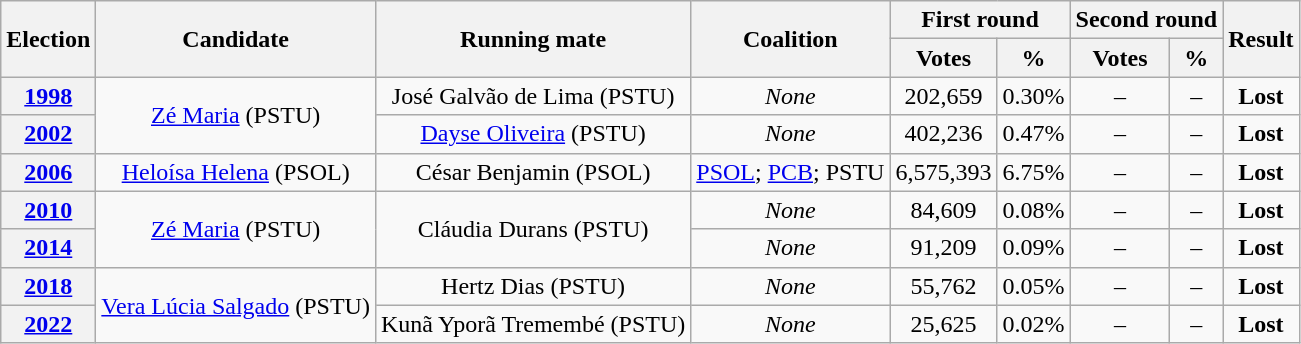<table class=wikitable style=text-align:center>
<tr>
<th rowspan="2">Election</th>
<th rowspan="2">Candidate</th>
<th rowspan="2">Running mate</th>
<th rowspan="2">Coalition</th>
<th colspan="2">First round</th>
<th colspan="2">Second round</th>
<th rowspan="2">Result</th>
</tr>
<tr>
<th><strong>Votes</strong></th>
<th><strong>%</strong></th>
<th><strong>Votes</strong></th>
<th><strong>%</strong></th>
</tr>
<tr>
<th><a href='#'>1998</a></th>
<td rowspan=2><a href='#'>Zé Maria</a> (PSTU)</td>
<td>José Galvão de Lima (PSTU)</td>
<td><em>None</em></td>
<td>202,659</td>
<td>0.30%</td>
<td>–</td>
<td>–</td>
<td><strong>Lost</strong> </td>
</tr>
<tr>
<th><a href='#'>2002</a></th>
<td><a href='#'>Dayse Oliveira</a> (PSTU)</td>
<td><em>None</em></td>
<td>402,236</td>
<td>0.47%</td>
<td>–</td>
<td>–</td>
<td><strong>Lost</strong> </td>
</tr>
<tr>
<th><a href='#'>2006</a></th>
<td><a href='#'>Heloísa Helena</a> (PSOL)</td>
<td>César Benjamin (PSOL)</td>
<td><a href='#'>PSOL</a>; <a href='#'>PCB</a>; PSTU</td>
<td>6,575,393</td>
<td>6.75%</td>
<td>–</td>
<td>–</td>
<td><strong>Lost</strong> </td>
</tr>
<tr>
<th><a href='#'>2010</a></th>
<td rowspan=2><a href='#'>Zé Maria</a> (PSTU)</td>
<td rowspan=2>Cláudia Durans (PSTU)</td>
<td><em>None</em></td>
<td>84,609</td>
<td>0.08%</td>
<td>–</td>
<td>–</td>
<td><strong>Lost</strong> </td>
</tr>
<tr>
<th><a href='#'>2014</a></th>
<td><em>None</em></td>
<td>91,209</td>
<td>0.09%</td>
<td>–</td>
<td>–</td>
<td><strong>Lost</strong> </td>
</tr>
<tr>
<th><a href='#'>2018</a></th>
<td rowspan=2><a href='#'>Vera Lúcia Salgado</a> (PSTU)</td>
<td>Hertz Dias (PSTU)</td>
<td><em>None</em></td>
<td>55,762</td>
<td>0.05%</td>
<td>–</td>
<td>–</td>
<td><strong>Lost</strong> </td>
</tr>
<tr>
<th><a href='#'>2022</a></th>
<td>Kunã Yporã Tremembé (PSTU)</td>
<td><em>None</em></td>
<td>25,625</td>
<td>0.02%</td>
<td>–</td>
<td>–</td>
<td><strong>Lost</strong> </td>
</tr>
</table>
